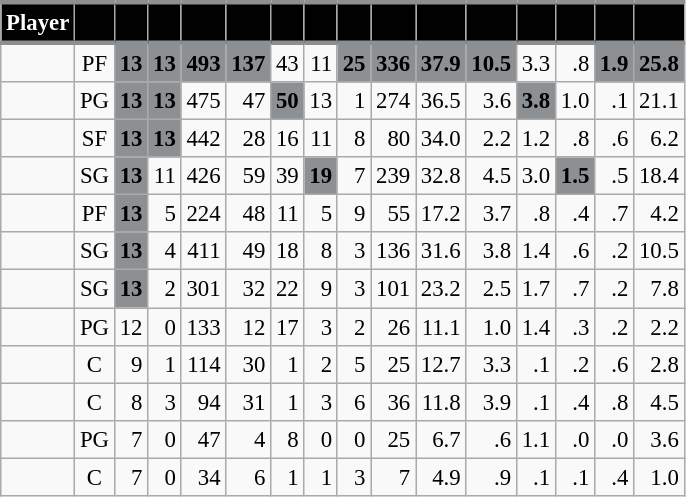<table class="wikitable sortable" style="font-size: 95%; text-align:right;">
<tr>
<th style="background:#010101; color:#FFFFFF; border-top:#8D9093 3px solid; border-bottom:#8D9093 3px solid;">Player</th>
<th style="background:#010101; color:#FFFFFF; border-top:#8D9093 3px solid; border-bottom:#8D9093 3px solid;"></th>
<th style="background:#010101; color:#FFFFFF; border-top:#8D9093 3px solid; border-bottom:#8D9093 3px solid;"></th>
<th style="background:#010101; color:#FFFFFF; border-top:#8D9093 3px solid; border-bottom:#8D9093 3px solid;"></th>
<th style="background:#010101; color:#FFFFFF; border-top:#8D9093 3px solid; border-bottom:#8D9093 3px solid;"></th>
<th style="background:#010101; color:#FFFFFF; border-top:#8D9093 3px solid; border-bottom:#8D9093 3px solid;"></th>
<th style="background:#010101; color:#FFFFFF; border-top:#8D9093 3px solid; border-bottom:#8D9093 3px solid;"></th>
<th style="background:#010101; color:#FFFFFF; border-top:#8D9093 3px solid; border-bottom:#8D9093 3px solid;"></th>
<th style="background:#010101; color:#FFFFFF; border-top:#8D9093 3px solid; border-bottom:#8D9093 3px solid;"></th>
<th style="background:#010101; color:#FFFFFF; border-top:#8D9093 3px solid; border-bottom:#8D9093 3px solid;"></th>
<th style="background:#010101; color:#FFFFFF; border-top:#8D9093 3px solid; border-bottom:#8D9093 3px solid;"></th>
<th style="background:#010101; color:#FFFFFF; border-top:#8D9093 3px solid; border-bottom:#8D9093 3px solid;"></th>
<th style="background:#010101; color:#FFFFFF; border-top:#8D9093 3px solid; border-bottom:#8D9093 3px solid;"></th>
<th style="background:#010101; color:#FFFFFF; border-top:#8D9093 3px solid; border-bottom:#8D9093 3px solid;"></th>
<th style="background:#010101; color:#FFFFFF; border-top:#8D9093 3px solid; border-bottom:#8D9093 3px solid;"></th>
<th style="background:#010101; color:#FFFFFF; border-top:#8D9093 3px solid; border-bottom:#8D9093 3px solid;"></th>
</tr>
<tr>
<td style="text-align:left;"></td>
<td style="text-align:center;">PF</td>
<td style="background:#8D9093; color:#010101;"><strong>13</strong></td>
<td style="background:#8D9093; color:#010101;"><strong>13</strong></td>
<td style="background:#8D9093; color:#010101;"><strong>493</strong></td>
<td style="background:#8D9093; color:#010101;"><strong>137</strong></td>
<td>43</td>
<td>11</td>
<td style="background:#8D9093; color:#010101;"><strong>25</strong></td>
<td style="background:#8D9093; color:#010101;"><strong>336</strong></td>
<td style="background:#8D9093; color:#010101;"><strong>37.9</strong></td>
<td style="background:#8D9093; color:#010101;"><strong>10.5</strong></td>
<td>3.3</td>
<td>.8</td>
<td style="background:#8D9093; color:#010101;"><strong>1.9</strong></td>
<td style="background:#8D9093; color:#010101;"><strong>25.8</strong></td>
</tr>
<tr>
<td style="text-align:left;"></td>
<td style="text-align:center;">PG</td>
<td style="background:#8D9093; color:#010101;"><strong>13</strong></td>
<td style="background:#8D9093; color:#010101;"><strong>13</strong></td>
<td>475</td>
<td>47</td>
<td style="background:#8D9093; color:#010101;"><strong>50</strong></td>
<td>13</td>
<td>1</td>
<td>274</td>
<td>36.5</td>
<td>3.6</td>
<td style="background:#8D9093; color:#010101;"><strong>3.8</strong></td>
<td>1.0</td>
<td>.1</td>
<td>21.1</td>
</tr>
<tr>
<td style="text-align:left;"></td>
<td style="text-align:center;">SF</td>
<td style="background:#8D9093; color:#010101;"><strong>13</strong></td>
<td style="background:#8D9093; color:#010101;"><strong>13</strong></td>
<td>442</td>
<td>28</td>
<td>16</td>
<td>11</td>
<td>8</td>
<td>80</td>
<td>34.0</td>
<td>2.2</td>
<td>1.2</td>
<td>.8</td>
<td>.6</td>
<td>6.2</td>
</tr>
<tr>
<td style="text-align:left;"></td>
<td style="text-align:center;">SG</td>
<td style="background:#8D9093; color:#010101;"><strong>13</strong></td>
<td>11</td>
<td>426</td>
<td>59</td>
<td>39</td>
<td style="background:#8D9093; color:#010101;"><strong>19</strong></td>
<td>7</td>
<td>239</td>
<td>32.8</td>
<td>4.5</td>
<td>3.0</td>
<td style="background:#8D9093; color:#010101;"><strong>1.5</strong></td>
<td>.5</td>
<td>18.4</td>
</tr>
<tr>
<td style="text-align:left;"></td>
<td style="text-align:center;">PF</td>
<td style="background:#8D9093; color:#010101;"><strong>13</strong></td>
<td>5</td>
<td>224</td>
<td>48</td>
<td>11</td>
<td>5</td>
<td>9</td>
<td>55</td>
<td>17.2</td>
<td>3.7</td>
<td>.8</td>
<td>.4</td>
<td>.7</td>
<td>4.2</td>
</tr>
<tr>
<td style="text-align:left;"></td>
<td style="text-align:center;">SG</td>
<td style="background:#8D9093; color:#010101;"><strong>13</strong></td>
<td>4</td>
<td>411</td>
<td>49</td>
<td>18</td>
<td>8</td>
<td>3</td>
<td>136</td>
<td>31.6</td>
<td>3.8</td>
<td>1.4</td>
<td>.6</td>
<td>.2</td>
<td>10.5</td>
</tr>
<tr>
<td style="text-align:left;"></td>
<td style="text-align:center;">SG</td>
<td style="background:#8D9093; color:#010101;"><strong>13</strong></td>
<td>2</td>
<td>301</td>
<td>32</td>
<td>22</td>
<td>9</td>
<td>3</td>
<td>101</td>
<td>23.2</td>
<td>2.5</td>
<td>1.7</td>
<td>.7</td>
<td>.2</td>
<td>7.8</td>
</tr>
<tr>
<td style="text-align:left;"></td>
<td style="text-align:center;">PG</td>
<td>12</td>
<td>0</td>
<td>133</td>
<td>12</td>
<td>17</td>
<td>3</td>
<td>2</td>
<td>26</td>
<td>11.1</td>
<td>1.0</td>
<td>1.4</td>
<td>.3</td>
<td>.2</td>
<td>2.2</td>
</tr>
<tr>
<td style="text-align:left;"></td>
<td style="text-align:center;">C</td>
<td>9</td>
<td>1</td>
<td>114</td>
<td>30</td>
<td>1</td>
<td>2</td>
<td>5</td>
<td>25</td>
<td>12.7</td>
<td>3.3</td>
<td>.1</td>
<td>.2</td>
<td>.6</td>
<td>2.8</td>
</tr>
<tr>
<td style="text-align:left;"></td>
<td style="text-align:center;">C</td>
<td>8</td>
<td>3</td>
<td>94</td>
<td>31</td>
<td>1</td>
<td>3</td>
<td>6</td>
<td>36</td>
<td>11.8</td>
<td>3.9</td>
<td>.1</td>
<td>.4</td>
<td>.8</td>
<td>4.5</td>
</tr>
<tr>
<td style="text-align:left;"></td>
<td style="text-align:center;">PG</td>
<td>7</td>
<td>0</td>
<td>47</td>
<td>4</td>
<td>8</td>
<td>0</td>
<td>0</td>
<td>25</td>
<td>6.7</td>
<td>.6</td>
<td>1.1</td>
<td>.0</td>
<td>.0</td>
<td>3.6</td>
</tr>
<tr>
<td style="text-align:left;"></td>
<td style="text-align:center;">C</td>
<td>7</td>
<td>0</td>
<td>34</td>
<td>6</td>
<td>1</td>
<td>1</td>
<td>3</td>
<td>7</td>
<td>4.9</td>
<td>.9</td>
<td>.1</td>
<td>.1</td>
<td>.4</td>
<td>1.0</td>
</tr>
</table>
